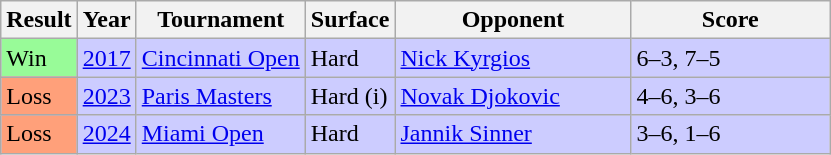<table class="sortable wikitable">
<tr>
<th>Result</th>
<th>Year</th>
<th>Tournament</th>
<th>Surface</th>
<th width=150>Opponent</th>
<th width=125 class=unsortable>Score</th>
</tr>
<tr bgcolor=ccccff>
<td bgcolor=98fb98>Win</td>
<td><a href='#'>2017</a></td>
<td><a href='#'>Cincinnati Open</a></td>
<td>Hard</td>
<td> <a href='#'>Nick Kyrgios</a></td>
<td>6–3, 7–5</td>
</tr>
<tr bgcolor=ccccff>
<td bgcolor=ffa07a>Loss</td>
<td><a href='#'>2023</a></td>
<td><a href='#'>Paris Masters</a></td>
<td>Hard (i)</td>
<td> <a href='#'>Novak Djokovic</a></td>
<td>4–6, 3–6</td>
</tr>
<tr bgcolor=ccccff>
<td bgcolor=ffa07a>Loss</td>
<td><a href='#'>2024</a></td>
<td><a href='#'>Miami Open</a></td>
<td>Hard</td>
<td> <a href='#'>Jannik Sinner</a></td>
<td>3–6, 1–6</td>
</tr>
</table>
